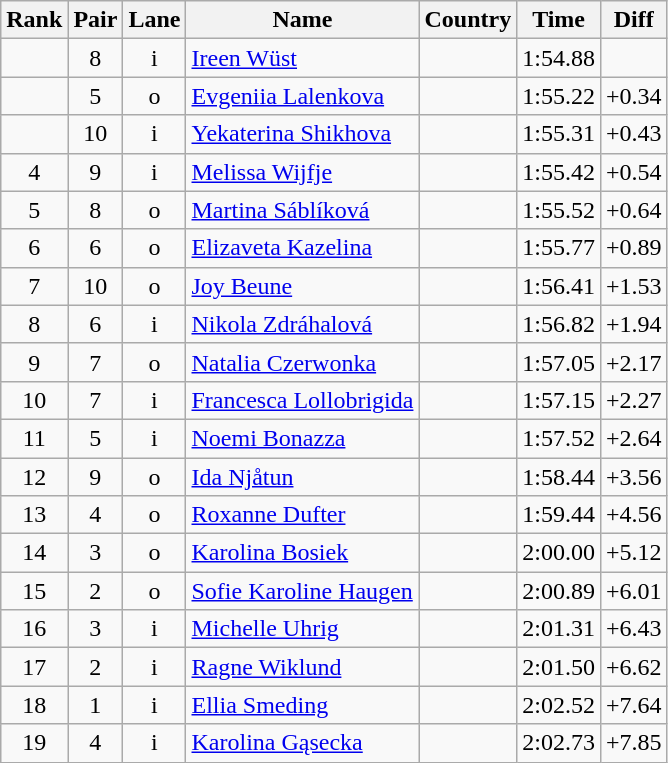<table class="wikitable sortable" style="text-align:center">
<tr>
<th>Rank</th>
<th>Pair</th>
<th>Lane</th>
<th>Name</th>
<th>Country</th>
<th>Time</th>
<th>Diff</th>
</tr>
<tr>
<td></td>
<td>8</td>
<td>i</td>
<td align=left><a href='#'>Ireen Wüst</a></td>
<td align=left></td>
<td>1:54.88</td>
<td></td>
</tr>
<tr>
<td></td>
<td>5</td>
<td>o</td>
<td align=left><a href='#'>Evgeniia Lalenkova</a></td>
<td align=left></td>
<td>1:55.22</td>
<td>+0.34</td>
</tr>
<tr>
<td></td>
<td>10</td>
<td>i</td>
<td align=left><a href='#'>Yekaterina Shikhova</a></td>
<td align=left></td>
<td>1:55.31</td>
<td>+0.43</td>
</tr>
<tr>
<td>4</td>
<td>9</td>
<td>i</td>
<td align=left><a href='#'>Melissa Wijfje</a></td>
<td align=left></td>
<td>1:55.42</td>
<td>+0.54</td>
</tr>
<tr>
<td>5</td>
<td>8</td>
<td>o</td>
<td align=left><a href='#'>Martina Sáblíková</a></td>
<td align=left></td>
<td>1:55.52</td>
<td>+0.64</td>
</tr>
<tr>
<td>6</td>
<td>6</td>
<td>o</td>
<td align=left><a href='#'>Elizaveta Kazelina</a></td>
<td align=left></td>
<td>1:55.77</td>
<td>+0.89</td>
</tr>
<tr>
<td>7</td>
<td>10</td>
<td>o</td>
<td align=left><a href='#'>Joy Beune</a></td>
<td align=left></td>
<td>1:56.41</td>
<td>+1.53</td>
</tr>
<tr>
<td>8</td>
<td>6</td>
<td>i</td>
<td align=left><a href='#'>Nikola Zdráhalová</a></td>
<td align=left></td>
<td>1:56.82</td>
<td>+1.94</td>
</tr>
<tr>
<td>9</td>
<td>7</td>
<td>o</td>
<td align=left><a href='#'>Natalia Czerwonka</a></td>
<td align=left></td>
<td>1:57.05</td>
<td>+2.17</td>
</tr>
<tr>
<td>10</td>
<td>7</td>
<td>i</td>
<td align=left><a href='#'>Francesca Lollobrigida</a></td>
<td align=left></td>
<td>1:57.15</td>
<td>+2.27</td>
</tr>
<tr>
<td>11</td>
<td>5</td>
<td>i</td>
<td align=left><a href='#'>Noemi Bonazza</a></td>
<td align=left></td>
<td>1:57.52</td>
<td>+2.64</td>
</tr>
<tr>
<td>12</td>
<td>9</td>
<td>o</td>
<td align=left><a href='#'>Ida Njåtun</a></td>
<td align=left></td>
<td>1:58.44</td>
<td>+3.56</td>
</tr>
<tr>
<td>13</td>
<td>4</td>
<td>o</td>
<td align=left><a href='#'>Roxanne Dufter</a></td>
<td align=left></td>
<td>1:59.44</td>
<td>+4.56</td>
</tr>
<tr>
<td>14</td>
<td>3</td>
<td>o</td>
<td align=left><a href='#'>Karolina Bosiek</a></td>
<td align=left></td>
<td>2:00.00</td>
<td>+5.12</td>
</tr>
<tr>
<td>15</td>
<td>2</td>
<td>o</td>
<td align=left><a href='#'>Sofie Karoline Haugen</a></td>
<td align=left></td>
<td>2:00.89</td>
<td>+6.01</td>
</tr>
<tr>
<td>16</td>
<td>3</td>
<td>i</td>
<td align=left><a href='#'>Michelle Uhrig</a></td>
<td align=left></td>
<td>2:01.31</td>
<td>+6.43</td>
</tr>
<tr>
<td>17</td>
<td>2</td>
<td>i</td>
<td align=left><a href='#'>Ragne Wiklund</a></td>
<td align=left></td>
<td>2:01.50</td>
<td>+6.62</td>
</tr>
<tr>
<td>18</td>
<td>1</td>
<td>i</td>
<td align=left><a href='#'>Ellia Smeding</a></td>
<td align=left></td>
<td>2:02.52</td>
<td>+7.64</td>
</tr>
<tr>
<td>19</td>
<td>4</td>
<td>i</td>
<td align=left><a href='#'>Karolina Gąsecka</a></td>
<td align=left></td>
<td>2:02.73</td>
<td>+7.85</td>
</tr>
</table>
